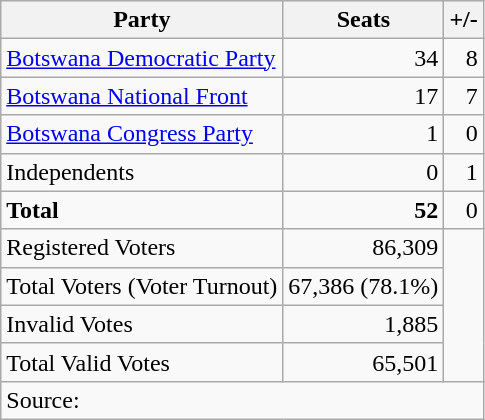<table class=wikitable style=text-align:right>
<tr>
<th>Party</th>
<th>Seats</th>
<th>+/-</th>
</tr>
<tr>
<td align=left><a href='#'>Botswana Democratic Party</a></td>
<td>34</td>
<td>8</td>
</tr>
<tr>
<td align=left><a href='#'>Botswana National Front</a></td>
<td>17</td>
<td>7</td>
</tr>
<tr>
<td align=left><a href='#'>Botswana Congress Party</a></td>
<td>1</td>
<td>0</td>
</tr>
<tr>
<td align=left>Independents</td>
<td>0</td>
<td>1</td>
</tr>
<tr>
<td align=left><strong>Total</strong></td>
<td><strong>52</strong></td>
<td>0</td>
</tr>
<tr>
<td align=left>Registered Voters</td>
<td>86,309</td>
</tr>
<tr>
<td align=left>Total Voters (Voter Turnout)</td>
<td>67,386 (78.1%)</td>
</tr>
<tr>
<td align=left>Invalid Votes</td>
<td>1,885</td>
</tr>
<tr>
<td align=left>Total Valid Votes</td>
<td>65,501</td>
</tr>
<tr>
<td colspan=4 align=left>Source: </td>
</tr>
</table>
